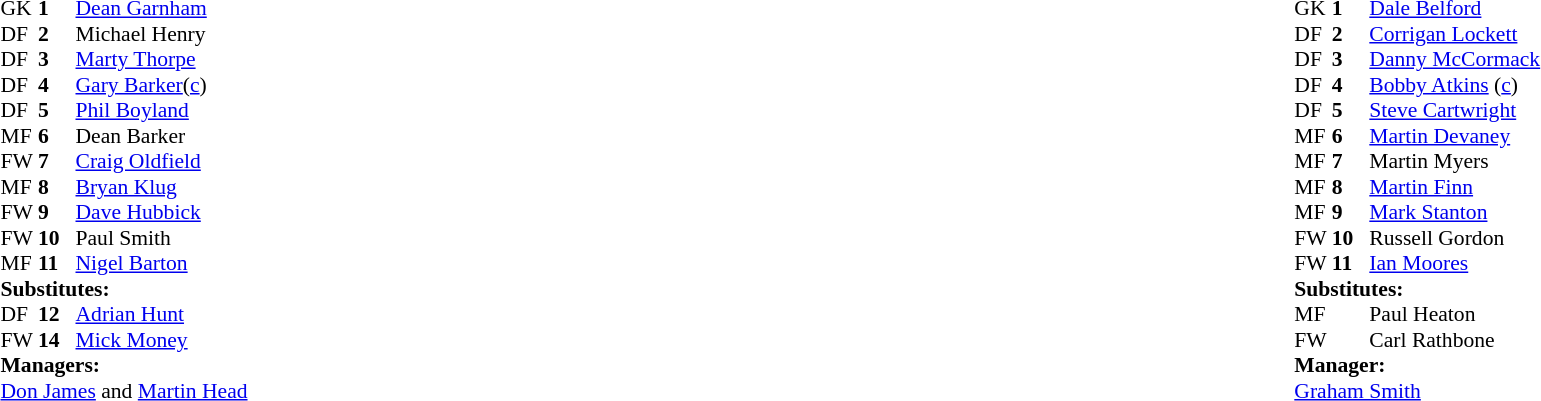<table style="width:100%">
<tr>
<td style="vertical-align:top;width:50%"><br><table style="font-size:90%" cellspacing="0" cellpadding="0">
<tr>
<th width="25"></th>
<th width="25"></th>
</tr>
<tr>
<td>GK</td>
<td><strong>1</strong></td>
<td> <a href='#'>Dean Garnham</a></td>
</tr>
<tr>
<td>DF</td>
<td><strong>2</strong></td>
<td> Michael Henry</td>
<td></td>
</tr>
<tr>
<td>DF</td>
<td><strong>3</strong></td>
<td> <a href='#'>Marty Thorpe</a></td>
</tr>
<tr>
<td>DF</td>
<td><strong>4</strong></td>
<td> <a href='#'>Gary Barker</a>(<a href='#'>c</a>)</td>
</tr>
<tr>
<td>DF</td>
<td><strong>5</strong></td>
<td> <a href='#'>Phil Boyland</a></td>
</tr>
<tr>
<td>MF</td>
<td><strong>6</strong></td>
<td> Dean Barker</td>
</tr>
<tr>
<td>FW</td>
<td><strong>7</strong></td>
<td> <a href='#'>Craig Oldfield</a> </td>
</tr>
<tr>
<td>MF</td>
<td><strong>8</strong></td>
<td> <a href='#'>Bryan Klug</a></td>
</tr>
<tr>
<td>FW</td>
<td><strong>9</strong></td>
<td> <a href='#'>Dave Hubbick</a></td>
</tr>
<tr>
<td>FW</td>
<td><strong>10</strong></td>
<td> Paul Smith</td>
</tr>
<tr>
<td>MF</td>
<td><strong>11</strong></td>
<td> <a href='#'>Nigel Barton</a> </td>
</tr>
<tr>
<td colspan=4><strong>Substitutes:</strong></td>
</tr>
<tr>
<td>DF</td>
<td><strong>12</strong></td>
<td> <a href='#'>Adrian Hunt</a> </td>
</tr>
<tr>
<td>FW</td>
<td><strong>14</strong></td>
<td> <a href='#'>Mick Money</a> </td>
</tr>
<tr>
<td colspan=4><strong>Managers:</strong></td>
</tr>
<tr>
<td colspan="4"> <a href='#'>Don James</a> and <a href='#'>Martin Head</a></td>
</tr>
</table>
</td>
<td style="vertical-align:top;width:50%"><br><table cellspacing="0" cellpadding="0" style="font-size:90%;margin:auto">
<tr>
<th width="25"></th>
<th width="25"></th>
</tr>
<tr>
<td>GK</td>
<td><strong>1</strong></td>
<td> <a href='#'>Dale Belford</a></td>
</tr>
<tr>
<td>DF</td>
<td><strong>2</strong></td>
<td> <a href='#'>Corrigan Lockett</a></td>
</tr>
<tr>
<td>DF</td>
<td><strong>3</strong></td>
<td> <a href='#'>Danny McCormack</a> </td>
</tr>
<tr>
<td>DF</td>
<td><strong>4</strong></td>
<td> <a href='#'>Bobby Atkins</a> (<a href='#'>c</a>)</td>
</tr>
<tr>
<td>DF</td>
<td><strong>5</strong></td>
<td> <a href='#'>Steve Cartwright</a></td>
</tr>
<tr>
<td>MF</td>
<td><strong>6</strong></td>
<td> <a href='#'>Martin Devaney</a></td>
</tr>
<tr>
<td>MF</td>
<td><strong>7</strong></td>
<td> Martin Myers</td>
</tr>
<tr>
<td>MF</td>
<td><strong>8</strong></td>
<td> <a href='#'>Martin Finn</a></td>
</tr>
<tr>
<td>MF</td>
<td><strong>9</strong></td>
<td> <a href='#'>Mark Stanton</a></td>
</tr>
<tr>
<td>FW</td>
<td><strong>10</strong></td>
<td> Russell Gordon</td>
</tr>
<tr>
<td>FW</td>
<td><strong>11</strong></td>
<td> <a href='#'>Ian Moores</a> </td>
</tr>
<tr>
<td colspan=4><strong>Substitutes:</strong></td>
</tr>
<tr>
<td>MF</td>
<td><strong> </strong></td>
<td> Paul Heaton </td>
</tr>
<tr>
<td>FW</td>
<td><strong> </strong></td>
<td> Carl Rathbone </td>
</tr>
<tr>
<td colspan=4><strong>Manager:</strong></td>
</tr>
<tr>
<td colspan="4"> <a href='#'>Graham Smith</a></td>
</tr>
</table>
</td>
</tr>
</table>
